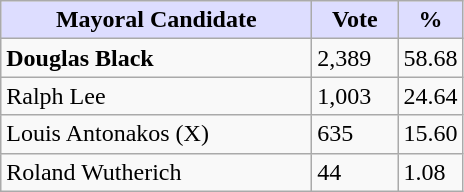<table class="wikitable">
<tr>
<th style="background:#ddf; width:200px;">Mayoral Candidate</th>
<th style="background:#ddf; width:50px;">Vote</th>
<th style="background:#ddf; width:30px;">%</th>
</tr>
<tr>
<td><strong>Douglas Black</strong></td>
<td>2,389</td>
<td>58.68</td>
</tr>
<tr>
<td>Ralph Lee</td>
<td>1,003</td>
<td>24.64</td>
</tr>
<tr>
<td>Louis Antonakos (X)</td>
<td>635</td>
<td>15.60</td>
</tr>
<tr>
<td>Roland Wutherich</td>
<td>44</td>
<td>1.08</td>
</tr>
</table>
